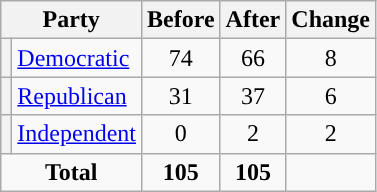<table class="wikitable" style="text-align:center;">
<tr>
<th colspan="2">Party</th>
<th>Before</th>
<th>After</th>
<th>Change</th>
</tr>
<tr>
<th style="background-color:"></th>
<td style="text-align:left;"><a href='#'>Democratic</a></td>
<td>74</td>
<td>66</td>
<td> 8</td>
</tr>
<tr>
<th style="background-color:"></th>
<td style="text-align:left;"><a href='#'>Republican</a></td>
<td>31</td>
<td>37</td>
<td> 6</td>
</tr>
<tr>
<th style="background-color:"></th>
<td style="text-align:left;"><a href='#'>Independent</a></td>
<td>0</td>
<td>2</td>
<td> 2</td>
</tr>
<tr>
<td colspan="2"><strong>Total</strong></td>
<td><strong>105</strong></td>
<td><strong>105</strong></td>
</tr>
</table>
